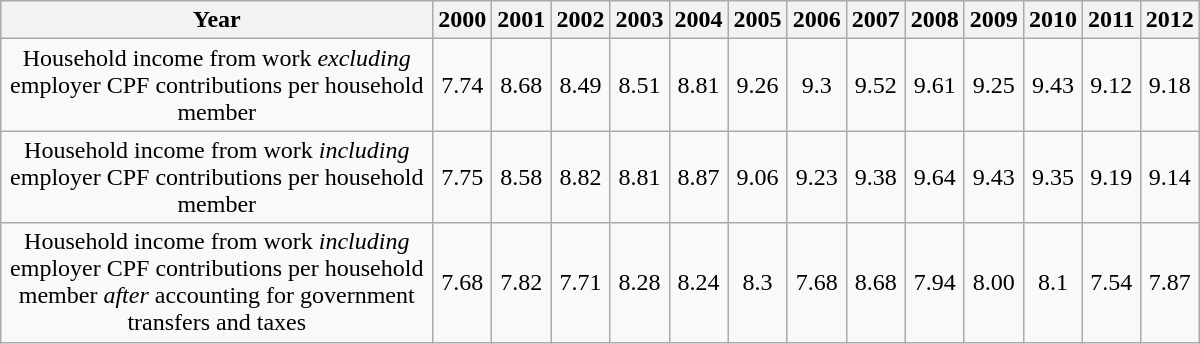<table class="wikitable" style="text-align:center; width:800px;">
<tr>
<th>Year</th>
<th>2000</th>
<th>2001</th>
<th>2002</th>
<th>2003</th>
<th>2004</th>
<th>2005</th>
<th>2006</th>
<th>2007</th>
<th>2008</th>
<th>2009</th>
<th>2010</th>
<th>2011</th>
<th>2012</th>
</tr>
<tr>
<td>Household income from work <em>excluding</em> employer CPF contributions per household member</td>
<td>7.74</td>
<td>8.68</td>
<td>8.49</td>
<td>8.51</td>
<td>8.81</td>
<td>9.26</td>
<td>9.3</td>
<td>9.52</td>
<td>9.61</td>
<td>9.25</td>
<td>9.43</td>
<td>9.12</td>
<td>9.18</td>
</tr>
<tr>
<td>Household income from work <em>including</em> employer CPF contributions per household member</td>
<td>7.75</td>
<td>8.58</td>
<td>8.82</td>
<td>8.81</td>
<td>8.87</td>
<td>9.06</td>
<td>9.23</td>
<td>9.38</td>
<td>9.64</td>
<td>9.43</td>
<td>9.35</td>
<td>9.19</td>
<td>9.14</td>
</tr>
<tr>
<td>Household income from work <em>including</em> employer CPF contributions per household member <em>after</em> accounting for government transfers and taxes</td>
<td>7.68</td>
<td>7.82</td>
<td>7.71</td>
<td>8.28</td>
<td>8.24</td>
<td>8.3</td>
<td>7.68</td>
<td>8.68</td>
<td>7.94</td>
<td>8.00</td>
<td>8.1</td>
<td>7.54</td>
<td>7.87</td>
</tr>
</table>
